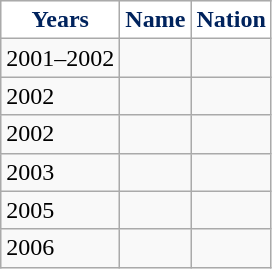<table class="wikitable sortable">
<tr>
<th style="background:white; color:#00235d;" scope="col">Years</th>
<th style="background:white; color:#00235d;" scope="col">Name</th>
<th style="background:white; color:#00235d;" scope="col">Nation</th>
</tr>
<tr>
<td>2001–2002</td>
<td></td>
<td></td>
</tr>
<tr>
<td>2002</td>
<td></td>
<td></td>
</tr>
<tr>
<td>2002</td>
<td></td>
<td></td>
</tr>
<tr>
<td>2003</td>
<td></td>
<td></td>
</tr>
<tr>
<td>2005</td>
<td></td>
<td></td>
</tr>
<tr>
<td>2006</td>
<td></td>
<td></td>
</tr>
</table>
